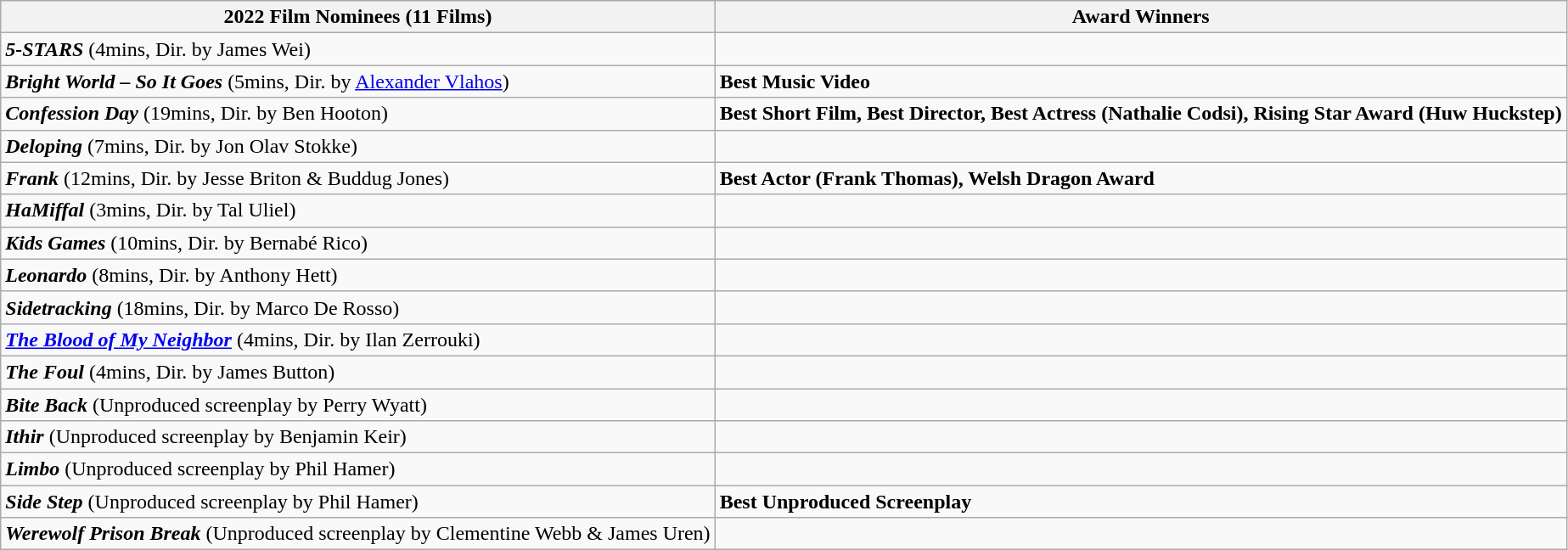<table class="wikitable mw-collapsible mw-collapsed">
<tr>
<th><strong>2022 Film Nominees (11 Films)</strong></th>
<th><strong>Award Winners</strong></th>
</tr>
<tr>
<td><strong><em>5-STARS</em></strong> (4mins, Dir. by James Wei)</td>
<td></td>
</tr>
<tr>
<td><strong><em>Bright World – So It Goes</em></strong> (5mins, Dir. by <a href='#'>Alexander Vlahos</a>)</td>
<td><strong>Best Music Video</strong></td>
</tr>
<tr>
<td><strong><em>Confession Day</em></strong> (19mins, Dir. by Ben Hooton)</td>
<td><strong>Best Short Film, Best Director, Best Actress (Nathalie Codsi),  Rising Star Award (Huw Huckstep)</strong></td>
</tr>
<tr>
<td><strong><em>Deloping</em></strong> (7mins, Dir. by Jon Olav Stokke)</td>
<td></td>
</tr>
<tr>
<td><strong><em>Frank</em></strong> (12mins, Dir. by Jesse Briton & Buddug Jones)</td>
<td><strong>Best Actor (Frank Thomas), Welsh Dragon Award</strong></td>
</tr>
<tr>
<td><strong><em>HaMiffal</em></strong> (3mins, Dir. by Tal Uliel)</td>
<td></td>
</tr>
<tr>
<td><strong><em>Kids Games</em></strong> (10mins, Dir. by Bernabé Rico)</td>
<td></td>
</tr>
<tr>
<td><strong><em>Leonardo</em></strong> (8mins, Dir. by Anthony Hett)</td>
<td></td>
</tr>
<tr>
<td><strong><em>Sidetracking</em></strong> (18mins, Dir. by Marco De Rosso)</td>
<td></td>
</tr>
<tr>
<td><strong><em><a href='#'>The Blood of My Neighbor</a></em></strong> (4mins, Dir. by Ilan Zerrouki)</td>
<td></td>
</tr>
<tr>
<td><strong><em>The Foul</em></strong> (4mins, Dir. by James Button)</td>
<td></td>
</tr>
<tr>
<td><strong><em>Bite Back</em></strong> (Unproduced screenplay by Perry Wyatt)</td>
<td></td>
</tr>
<tr>
<td><strong><em>Ithir</em></strong> (Unproduced screenplay by Benjamin Keir)</td>
<td></td>
</tr>
<tr>
<td><strong><em>Limbo</em></strong> (Unproduced screenplay by Phil Hamer)</td>
<td></td>
</tr>
<tr>
<td><strong><em>Side Step</em></strong> (Unproduced screenplay by Phil Hamer)</td>
<td><strong>Best Unproduced Screenplay</strong></td>
</tr>
<tr>
<td><strong><em>Werewolf Prison Break</em></strong> (Unproduced screenplay by Clementine Webb & James Uren)</td>
<td></td>
</tr>
</table>
